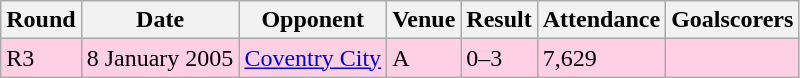<table class="wikitable">
<tr>
<th>Round</th>
<th>Date</th>
<th>Opponent</th>
<th>Venue</th>
<th>Result</th>
<th>Attendance</th>
<th>Goalscorers</th>
</tr>
<tr style="background-color: #ffd0e3;">
<td>R3</td>
<td>8 January 2005</td>
<td><a href='#'>Coventry City</a></td>
<td>A</td>
<td>0–3</td>
<td>7,629</td>
<td></td>
</tr>
</table>
